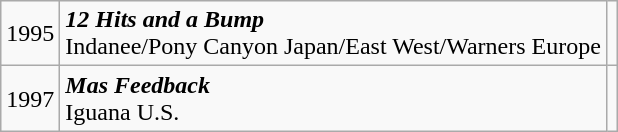<table class="wikitable">
<tr>
<td>1995</td>
<td><strong><em>12 Hits and a Bump</em></strong><br>Indanee/Pony Canyon Japan/East West/Warners Europe</td>
<td></td>
</tr>
<tr>
<td>1997</td>
<td><strong><em>Mas Feedback</em></strong><br>Iguana U.S.</td>
<td></td>
</tr>
</table>
